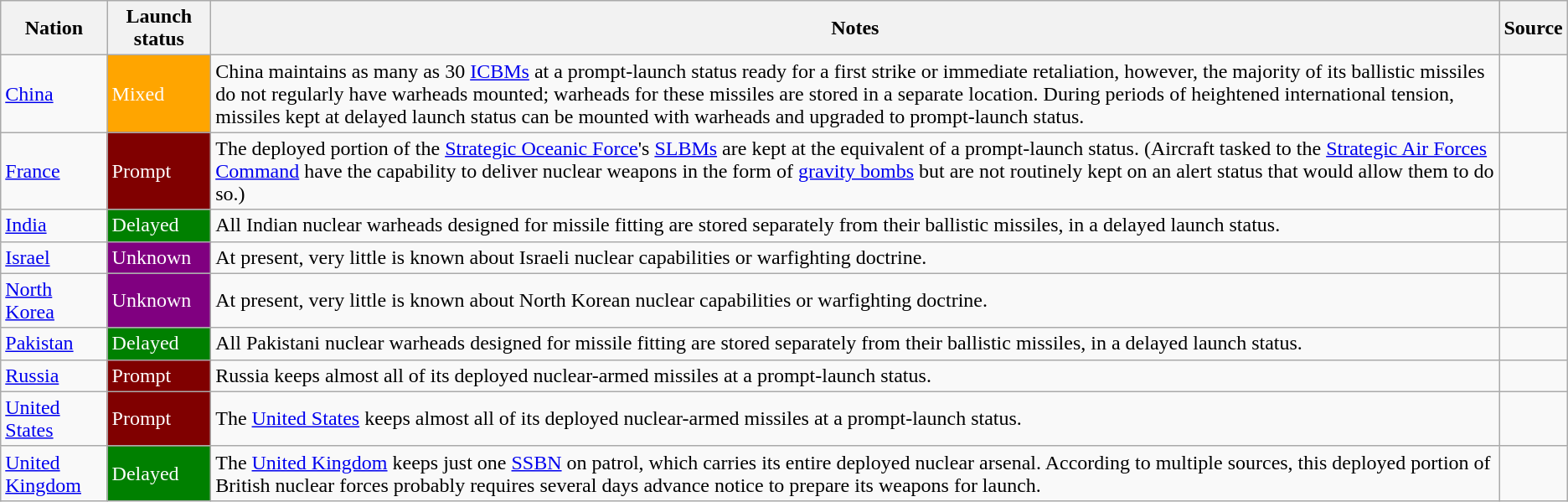<table class="wikitable">
<tr>
<th>Nation</th>
<th>Launch status</th>
<th>Notes</th>
<th>Source</th>
</tr>
<tr>
<td> <a href='#'>China</a></td>
<td style="background: orange; color: white">Mixed</td>
<td>China maintains as many as 30 <a href='#'>ICBMs</a> at a prompt-launch status ready for a first strike or immediate retaliation, however, the majority of its ballistic missiles do not regularly have warheads mounted; warheads for these missiles are stored in a separate location. During periods of heightened international tension, missiles kept at delayed launch status can be mounted with warheads and upgraded to prompt-launch status.</td>
<td></td>
</tr>
<tr>
<td> <a href='#'>France</a></td>
<td style="background: Maroon; color: white">Prompt</td>
<td>The deployed portion of the <a href='#'>Strategic Oceanic Force</a>'s <a href='#'>SLBMs</a> are kept at the equivalent of a prompt-launch status. (Aircraft tasked to the <a href='#'>Strategic Air Forces Command</a> have the capability to deliver nuclear weapons in the form of <a href='#'>gravity bombs</a> but are not routinely kept on an alert status that would allow them to do so.)</td>
<td></td>
</tr>
<tr>
<td> <a href='#'>India</a></td>
<td style="background: green; color: white">Delayed</td>
<td>All Indian nuclear warheads designed for missile fitting are stored separately from their ballistic missiles, in a delayed launch status.</td>
<td></td>
</tr>
<tr>
<td> <a href='#'>Israel</a></td>
<td style="background: Purple; color: white">Unknown</td>
<td>At present, very little is known about Israeli nuclear capabilities or warfighting doctrine.</td>
<td></td>
</tr>
<tr>
<td> <a href='#'>North Korea</a></td>
<td style="background: Purple; color: white">Unknown</td>
<td>At present, very little is known about North Korean nuclear capabilities or warfighting doctrine.</td>
<td></td>
</tr>
<tr>
<td> <a href='#'>Pakistan</a></td>
<td style="background: Green; color: white">Delayed</td>
<td>All Pakistani nuclear warheads designed for missile fitting are stored separately from their ballistic missiles, in a delayed launch status.</td>
<td></td>
</tr>
<tr>
<td> <a href='#'>Russia</a></td>
<td style="background: Maroon; color: white">Prompt</td>
<td>Russia keeps almost all of its deployed nuclear-armed missiles at a prompt-launch status.</td>
<td></td>
</tr>
<tr>
<td> <a href='#'>United States</a></td>
<td style="background: Maroon; color: white">Prompt</td>
<td>The <a href='#'>United States</a> keeps almost all of its deployed nuclear-armed missiles at a prompt-launch status.</td>
<td></td>
</tr>
<tr>
<td> <a href='#'>United Kingdom</a></td>
<td style="background: Green; color: white">Delayed</td>
<td>The <a href='#'>United Kingdom</a> keeps just one <a href='#'>SSBN</a> on patrol, which carries its entire deployed nuclear arsenal. According to multiple sources, this deployed portion of British nuclear forces probably requires several days advance notice to prepare its weapons for launch.</td>
<td></td>
</tr>
</table>
